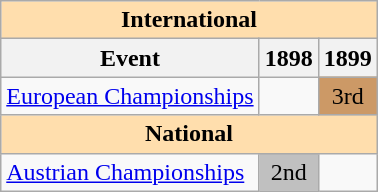<table class="wikitable" style="text-align:center">
<tr>
<th style="background-color: #ffdead; " colspan=3 align=center>International</th>
</tr>
<tr>
<th>Event</th>
<th>1898</th>
<th>1899</th>
</tr>
<tr>
<td align=left><a href='#'>European Championships</a></td>
<td></td>
<td bgcolor=cc9966>3rd</td>
</tr>
<tr>
<th style="background-color: #ffdead; " colspan=3 align=center>National</th>
</tr>
<tr>
<td align=left><a href='#'>Austrian Championships</a></td>
<td bgcolor=silver>2nd</td>
<td></td>
</tr>
</table>
